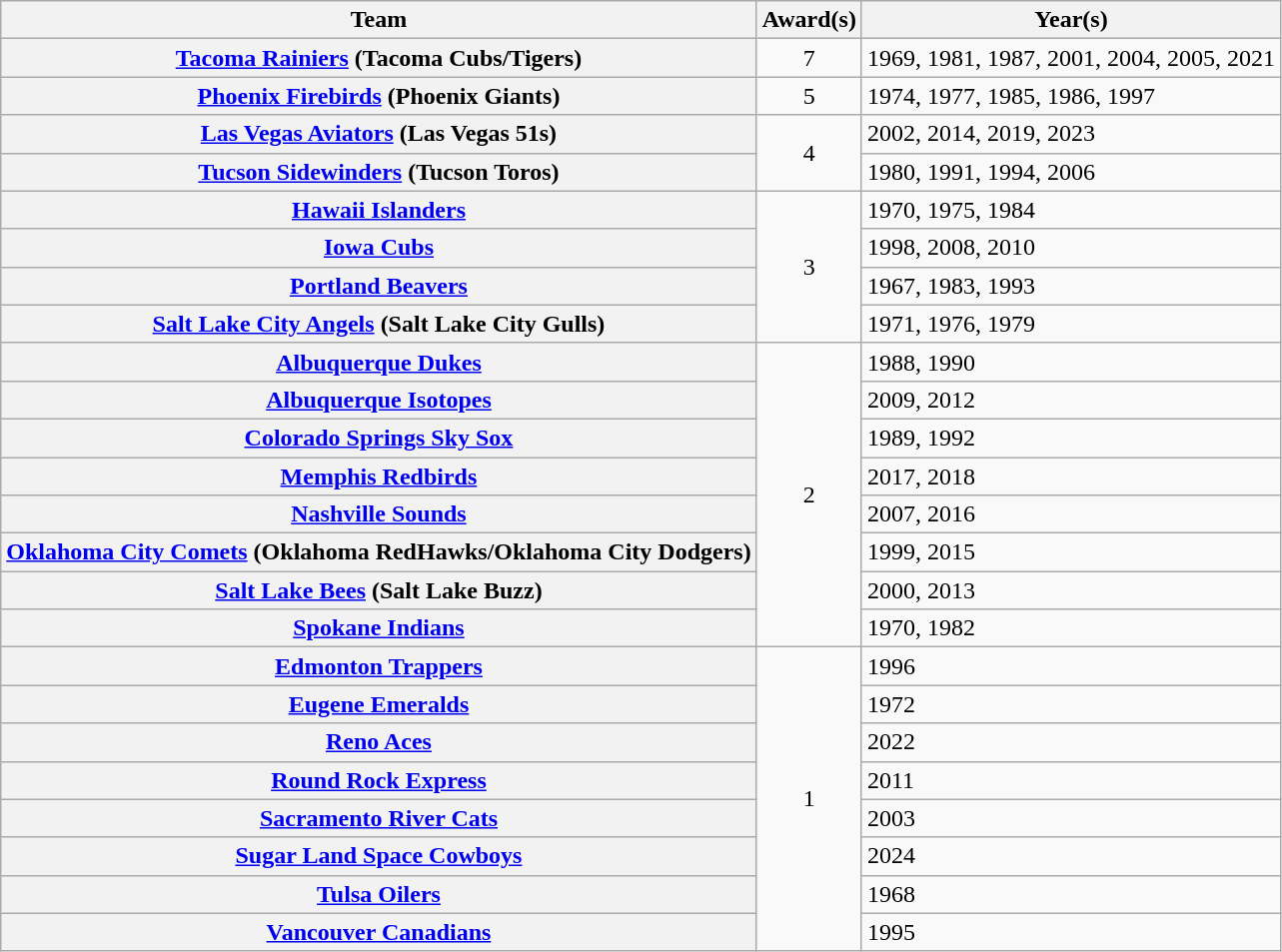<table class="wikitable sortable plainrowheaders" style="text-align:left">
<tr>
<th scope="col">Team</th>
<th scope="col">Award(s)</th>
<th scope="col">Year(s)</th>
</tr>
<tr>
<th scope="row"><strong><a href='#'>Tacoma Rainiers</a></strong> (Tacoma Cubs/Tigers)</th>
<td style="text-align:center">7</td>
<td>1969, 1981, 1987, 2001, 2004, 2005, 2021</td>
</tr>
<tr>
<th scope="row"><a href='#'>Phoenix Firebirds</a> (Phoenix Giants)</th>
<td style="text-align:center">5</td>
<td>1974, 1977, 1985, 1986, 1997</td>
</tr>
<tr>
<th scope="row"><strong><a href='#'>Las Vegas Aviators</a></strong> (Las Vegas 51s)</th>
<td style="text-align:center" rowspan=2">4</td>
<td>2002, 2014, 2019, 2023</td>
</tr>
<tr>
<th scope="row"><a href='#'>Tucson Sidewinders</a> (Tucson Toros)</th>
<td>1980, 1991, 1994, 2006</td>
</tr>
<tr>
<th scope="row"><a href='#'>Hawaii Islanders</a></th>
<td style="text-align:center" rowspan="4">3</td>
<td>1970, 1975, 1984</td>
</tr>
<tr>
<th scope="row"><a href='#'>Iowa Cubs</a></th>
<td>1998, 2008, 2010</td>
</tr>
<tr>
<th scope="row"><a href='#'>Portland Beavers</a></th>
<td>1967, 1983, 1993</td>
</tr>
<tr>
<th scope="row"><a href='#'>Salt Lake City Angels</a> (Salt Lake City Gulls)</th>
<td>1971, 1976, 1979</td>
</tr>
<tr>
<th scope="row"><a href='#'>Albuquerque Dukes</a></th>
<td style="text-align:center" rowspan="8">2</td>
<td>1988, 1990</td>
</tr>
<tr>
<th scope="row"><strong><a href='#'>Albuquerque Isotopes</a></strong></th>
<td>2009, 2012</td>
</tr>
<tr>
<th scope="row"><a href='#'>Colorado Springs Sky Sox</a></th>
<td>1989, 1992</td>
</tr>
<tr>
<th scope="row"><a href='#'>Memphis Redbirds</a></th>
<td>2017, 2018</td>
</tr>
<tr>
<th scope="row"><a href='#'>Nashville Sounds</a></th>
<td>2007, 2016</td>
</tr>
<tr>
<th scope="row"><strong><a href='#'>Oklahoma City Comets</a></strong> (Oklahoma RedHawks/Oklahoma City Dodgers)</th>
<td>1999, 2015</td>
</tr>
<tr>
<th scope="row"><strong><a href='#'>Salt Lake Bees</a></strong> (Salt Lake Buzz)</th>
<td>2000, 2013</td>
</tr>
<tr>
<th scope="row"><a href='#'>Spokane Indians</a></th>
<td>1970, 1982</td>
</tr>
<tr>
<th scope="row"><a href='#'>Edmonton Trappers</a></th>
<td style="text-align:center" rowspan="8">1</td>
<td>1996</td>
</tr>
<tr>
<th scope="row"><a href='#'>Eugene Emeralds</a></th>
<td>1972</td>
</tr>
<tr>
<th scope="row"><strong><a href='#'>Reno Aces</a></strong></th>
<td>2022</td>
</tr>
<tr>
<th scope="row"><strong><a href='#'>Round Rock Express</a></strong></th>
<td>2011</td>
</tr>
<tr>
<th scope="row"><strong><a href='#'>Sacramento River Cats</a></strong></th>
<td>2003</td>
</tr>
<tr>
<th scope="row"><strong><a href='#'>Sugar Land Space Cowboys</a></strong></th>
<td>2024</td>
</tr>
<tr>
<th scope="row"><a href='#'>Tulsa Oilers</a></th>
<td>1968</td>
</tr>
<tr>
<th scope="row"><a href='#'>Vancouver Canadians</a></th>
<td>1995</td>
</tr>
</table>
